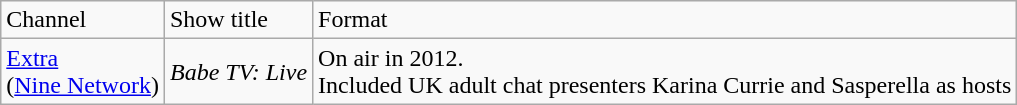<table class="wikitable">
<tr>
<td>Channel</td>
<td>Show title</td>
<td>Format</td>
</tr>
<tr>
<td><a href='#'>Extra</a> <br>(<a href='#'>Nine Network</a>)</td>
<td><em>Babe TV: Live</em></td>
<td>On air in 2012. <br> Included UK adult chat presenters Karina Currie and Sasperella as hosts</td>
</tr>
</table>
